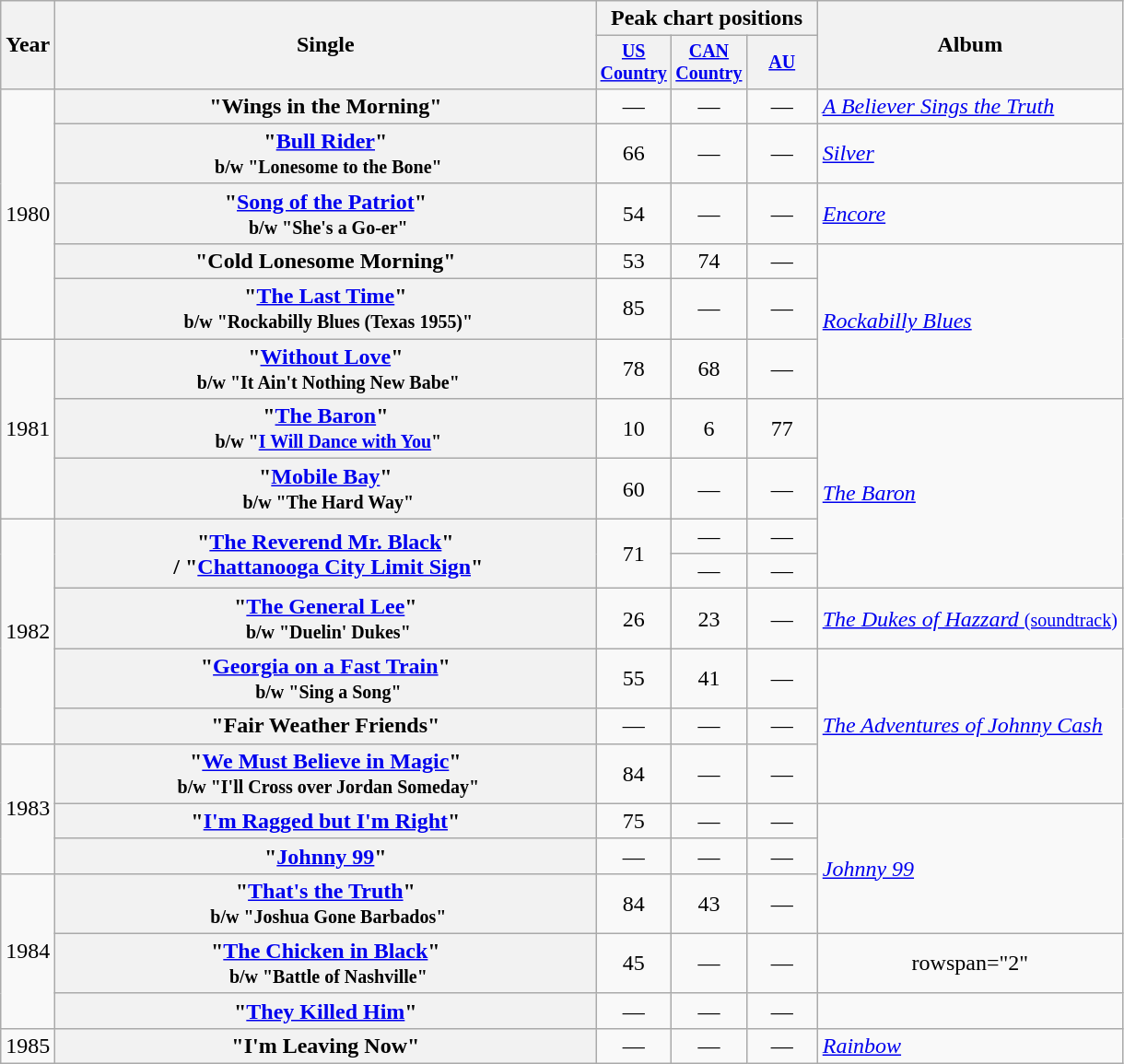<table class="wikitable plainrowheaders" style="text-align:center;">
<tr>
<th rowspan="2">Year</th>
<th rowspan="2" style="width:24em;">Single</th>
<th colspan="3">Peak chart positions</th>
<th rowspan="2">Album</th>
</tr>
<tr style="font-size:smaller;">
<th width="45"><a href='#'>US Country</a><br></th>
<th width="45"><a href='#'>CAN Country</a></th>
<th width="45"><a href='#'>AU</a></th>
</tr>
<tr>
<td rowspan="5">1980</td>
<th scope="row">"Wings in the Morning"</th>
<td>—</td>
<td>—</td>
<td>—</td>
<td align="left"><em><a href='#'>A Believer Sings the Truth</a></em></td>
</tr>
<tr>
<th scope="row">"<a href='#'>Bull Rider</a>"<br> <small>b/w "Lonesome to the Bone"</small></th>
<td>66</td>
<td>—</td>
<td>—</td>
<td align="left"><em><a href='#'>Silver</a></em></td>
</tr>
<tr>
<th scope="row">"<a href='#'>Song of the Patriot</a>"<br> <small>b/w "She's a Go-er"</small></th>
<td>54</td>
<td>—</td>
<td>—</td>
<td align="left"><em><a href='#'>Encore</a></em></td>
</tr>
<tr>
<th scope="row">"Cold Lonesome Morning"</th>
<td>53</td>
<td>74</td>
<td>—</td>
<td align="left" rowspan="3"><em><a href='#'>Rockabilly Blues</a></em></td>
</tr>
<tr>
<th scope="row">"<a href='#'>The Last Time</a>"<br> <small>b/w "Rockabilly Blues (Texas 1955)"</small></th>
<td>85</td>
<td>—</td>
<td>—</td>
</tr>
<tr>
<td rowspan="3">1981</td>
<th scope="row">"<a href='#'>Without Love</a>"<br> <small>b/w "It Ain't Nothing New Babe"</small></th>
<td>78</td>
<td>68</td>
<td>—</td>
</tr>
<tr>
<th scope="row">"<a href='#'>The Baron</a>"<br> <small>b/w "<a href='#'>I Will Dance with You</a>"</small></th>
<td>10</td>
<td>6</td>
<td>77</td>
<td align="left" rowspan="4"><em><a href='#'>The Baron</a></em></td>
</tr>
<tr>
<th scope="row">"<a href='#'>Mobile Bay</a>"<br> <small>b/w "The Hard Way"</small></th>
<td>60</td>
<td>—</td>
<td>—</td>
</tr>
<tr>
<td rowspan="5">1982</td>
<th scope="row" rowspan="2">"<a href='#'>The Reverend Mr. Black</a>"<br> / "<a href='#'>Chattanooga City Limit Sign</a>"</th>
<td rowspan="2">71</td>
<td>—</td>
<td>—</td>
</tr>
<tr>
<td>—</td>
<td>—</td>
</tr>
<tr>
<th scope="row">"<a href='#'>The General Lee</a>"<br> <small>b/w "Duelin' Dukes"</small></th>
<td>26</td>
<td>23</td>
<td>—</td>
<td align="left"><a href='#'><em>The Dukes of Hazzard</em> <small>(soundtrack)</small></a></td>
</tr>
<tr>
<th scope="row">"<a href='#'>Georgia on a Fast Train</a>"<br> <small>b/w "Sing a Song"</small></th>
<td>55</td>
<td>41</td>
<td>—</td>
<td align="left" rowspan="3"><em><a href='#'>The Adventures of Johnny Cash</a></em></td>
</tr>
<tr>
<th scope="row">"Fair Weather Friends"</th>
<td>—</td>
<td>—</td>
<td>—</td>
</tr>
<tr>
<td rowspan="3">1983</td>
<th scope="row">"<a href='#'>We Must Believe in Magic</a>"<br> <small>b/w "I'll Cross over Jordan Someday"</small></th>
<td>84</td>
<td>—</td>
<td>—</td>
</tr>
<tr>
<th scope="row">"<a href='#'>I'm Ragged but I'm Right</a>"</th>
<td>75</td>
<td>—</td>
<td>—</td>
<td align="left" rowspan="3"><em><a href='#'>Johnny 99</a></em></td>
</tr>
<tr>
<th scope="row">"<a href='#'>Johnny 99</a>"</th>
<td>—</td>
<td>—</td>
<td>—</td>
</tr>
<tr>
<td rowspan="3">1984</td>
<th scope="row">"<a href='#'>That's the Truth</a>"<br> <small>b/w "Joshua Gone Barbados"</small></th>
<td>84</td>
<td>43</td>
<td>—</td>
</tr>
<tr>
<th scope="row">"<a href='#'>The Chicken in Black</a>"<br> <small>b/w "Battle of Nashville"</small></th>
<td>45</td>
<td>—</td>
<td>—</td>
<td>rowspan="2" </td>
</tr>
<tr>
<th scope="row">"<a href='#'>They Killed Him</a>"</th>
<td>—</td>
<td>—</td>
<td>—</td>
</tr>
<tr>
<td>1985</td>
<th scope="row">"I'm Leaving Now"</th>
<td>—</td>
<td>—</td>
<td>—</td>
<td align="left"><em><a href='#'>Rainbow</a></em></td>
</tr>
</table>
